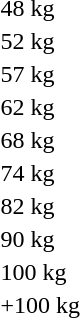<table>
<tr>
<td>48 kg<br></td>
<td></td>
<td></td>
<td></td>
</tr>
<tr>
<td>52 kg<br></td>
<td></td>
<td></td>
<td></td>
</tr>
<tr>
<td>57 kg<br></td>
<td></td>
<td></td>
<td></td>
</tr>
<tr>
<td>62 kg<br></td>
<td></td>
<td></td>
<td></td>
</tr>
<tr>
<td>68 kg<br></td>
<td></td>
<td></td>
<td></td>
</tr>
<tr>
<td>74 kg<br></td>
<td></td>
<td></td>
<td></td>
</tr>
<tr>
<td>82 kg<br></td>
<td></td>
<td></td>
<td></td>
</tr>
<tr>
<td>90 kg<br></td>
<td></td>
<td></td>
<td></td>
</tr>
<tr>
<td>100 kg<br></td>
<td></td>
<td></td>
<td></td>
</tr>
<tr>
<td>+100 kg<br></td>
<td></td>
<td></td>
<td></td>
</tr>
</table>
